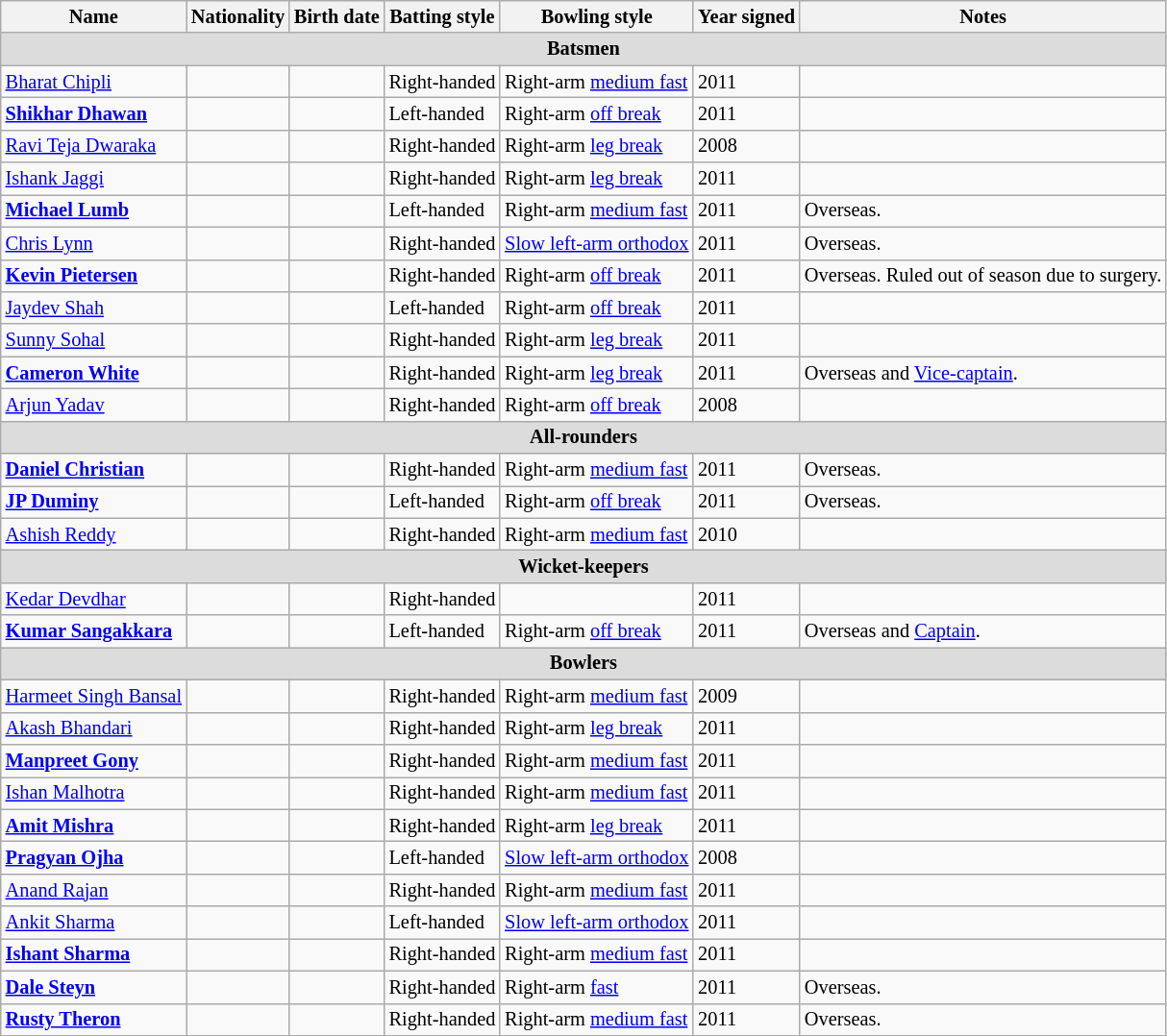<table class="wikitable"  style="font-size:85%;">
<tr>
<th>Name</th>
<th>Nationality</th>
<th>Birth date</th>
<th>Batting style</th>
<th>Bowling style</th>
<th>Year signed</th>
<th>Notes</th>
</tr>
<tr>
<th colspan="7"  style="background:#dcdcdc; text-align:center;">Batsmen</th>
</tr>
<tr>
<td><a href='#'>Bharat Chipli</a></td>
<td></td>
<td></td>
<td>Right-handed</td>
<td>Right-arm <a href='#'>medium fast</a></td>
<td>2011</td>
<td></td>
</tr>
<tr>
<td><strong><a href='#'>Shikhar Dhawan</a></strong></td>
<td></td>
<td></td>
<td>Left-handed</td>
<td>Right-arm <a href='#'>off break</a></td>
<td>2011</td>
<td></td>
</tr>
<tr>
<td><a href='#'>Ravi Teja Dwaraka</a></td>
<td></td>
<td></td>
<td>Right-handed</td>
<td>Right-arm <a href='#'>leg break</a></td>
<td>2008</td>
<td></td>
</tr>
<tr>
<td><a href='#'>Ishank Jaggi</a></td>
<td></td>
<td></td>
<td>Right-handed</td>
<td>Right-arm <a href='#'>leg break</a></td>
<td>2011</td>
<td></td>
</tr>
<tr>
<td><strong><a href='#'>Michael Lumb</a></strong></td>
<td></td>
<td></td>
<td>Left-handed</td>
<td>Right-arm <a href='#'>medium fast</a></td>
<td>2011</td>
<td>Overseas.</td>
</tr>
<tr>
<td><a href='#'>Chris Lynn</a></td>
<td></td>
<td></td>
<td>Right-handed</td>
<td><a href='#'>Slow left-arm orthodox</a></td>
<td>2011</td>
<td>Overseas.</td>
</tr>
<tr>
<td><strong><a href='#'>Kevin Pietersen</a></strong></td>
<td></td>
<td></td>
<td>Right-handed</td>
<td>Right-arm <a href='#'>off break</a></td>
<td>2011</td>
<td>Overseas. Ruled out of season due to surgery.</td>
</tr>
<tr>
<td><a href='#'>Jaydev Shah</a></td>
<td></td>
<td></td>
<td>Left-handed</td>
<td>Right-arm <a href='#'>off break</a></td>
<td>2011</td>
<td></td>
</tr>
<tr>
<td><a href='#'>Sunny Sohal</a></td>
<td></td>
<td></td>
<td>Right-handed</td>
<td>Right-arm <a href='#'>leg break</a></td>
<td>2011</td>
<td></td>
</tr>
<tr>
<td><strong><a href='#'>Cameron White</a></strong></td>
<td></td>
<td></td>
<td>Right-handed</td>
<td>Right-arm <a href='#'>leg break</a></td>
<td>2011</td>
<td>Overseas and <a href='#'>Vice-captain</a>.</td>
</tr>
<tr>
<td><a href='#'>Arjun Yadav</a></td>
<td></td>
<td></td>
<td>Right-handed</td>
<td>Right-arm <a href='#'>off break</a></td>
<td>2008</td>
<td></td>
</tr>
<tr>
<th colspan="7"  style="background:#dcdcdc; text-align:center;">All-rounders</th>
</tr>
<tr>
<td><strong><a href='#'>Daniel Christian</a></strong></td>
<td></td>
<td></td>
<td>Right-handed</td>
<td>Right-arm <a href='#'>medium fast</a></td>
<td>2011</td>
<td>Overseas.</td>
</tr>
<tr>
<td><strong><a href='#'>JP Duminy</a></strong></td>
<td></td>
<td></td>
<td>Left-handed</td>
<td>Right-arm <a href='#'>off break</a></td>
<td>2011</td>
<td>Overseas.</td>
</tr>
<tr>
<td><a href='#'>Ashish Reddy</a></td>
<td></td>
<td></td>
<td>Right-handed</td>
<td>Right-arm <a href='#'>medium fast</a></td>
<td>2010</td>
<td></td>
</tr>
<tr>
<th colspan="7"  style="background:#dcdcdc; text-align:center;">Wicket-keepers</th>
</tr>
<tr>
<td><a href='#'>Kedar Devdhar</a></td>
<td></td>
<td></td>
<td>Right-handed</td>
<td></td>
<td>2011</td>
<td></td>
</tr>
<tr>
<td><strong><a href='#'>Kumar Sangakkara</a></strong></td>
<td></td>
<td></td>
<td>Left-handed</td>
<td>Right-arm <a href='#'>off break</a></td>
<td>2011</td>
<td>Overseas and <a href='#'>Captain</a>.</td>
</tr>
<tr>
<th colspan="7"  style="background:#dcdcdc; text-align:center;">Bowlers</th>
</tr>
<tr>
<td><a href='#'>Harmeet Singh Bansal</a></td>
<td></td>
<td></td>
<td>Right-handed</td>
<td>Right-arm <a href='#'>medium fast</a></td>
<td>2009</td>
<td></td>
</tr>
<tr>
<td><a href='#'>Akash Bhandari</a></td>
<td></td>
<td></td>
<td>Right-handed</td>
<td>Right-arm <a href='#'>leg break</a></td>
<td>2011</td>
<td></td>
</tr>
<tr>
<td><strong><a href='#'>Manpreet Gony</a></strong></td>
<td></td>
<td></td>
<td>Right-handed</td>
<td>Right-arm <a href='#'>medium fast</a></td>
<td>2011</td>
<td></td>
</tr>
<tr>
<td><a href='#'>Ishan Malhotra</a></td>
<td></td>
<td></td>
<td>Right-handed</td>
<td>Right-arm <a href='#'>medium fast</a></td>
<td>2011</td>
<td></td>
</tr>
<tr>
<td><strong><a href='#'>Amit Mishra</a></strong></td>
<td></td>
<td></td>
<td>Right-handed</td>
<td>Right-arm <a href='#'>leg break</a></td>
<td>2011</td>
<td></td>
</tr>
<tr>
<td><strong><a href='#'>Pragyan Ojha</a></strong></td>
<td></td>
<td></td>
<td>Left-handed</td>
<td><a href='#'>Slow left-arm orthodox</a></td>
<td>2008</td>
<td></td>
</tr>
<tr>
<td><a href='#'>Anand Rajan</a></td>
<td></td>
<td></td>
<td>Right-handed</td>
<td>Right-arm <a href='#'>medium fast</a></td>
<td>2011</td>
<td></td>
</tr>
<tr>
<td><a href='#'>Ankit Sharma</a></td>
<td></td>
<td></td>
<td>Left-handed</td>
<td><a href='#'>Slow left-arm orthodox</a></td>
<td>2011</td>
<td></td>
</tr>
<tr>
<td><strong><a href='#'>Ishant Sharma</a></strong></td>
<td></td>
<td></td>
<td>Right-handed</td>
<td>Right-arm <a href='#'>medium fast</a></td>
<td>2011</td>
<td></td>
</tr>
<tr>
<td><strong><a href='#'>Dale Steyn</a></strong></td>
<td></td>
<td></td>
<td>Right-handed</td>
<td>Right-arm <a href='#'>fast</a></td>
<td>2011</td>
<td>Overseas.</td>
</tr>
<tr>
<td><strong><a href='#'>Rusty Theron</a></strong></td>
<td></td>
<td></td>
<td>Right-handed</td>
<td>Right-arm <a href='#'>medium fast</a></td>
<td>2011</td>
<td>Overseas.</td>
</tr>
<tr>
</tr>
</table>
